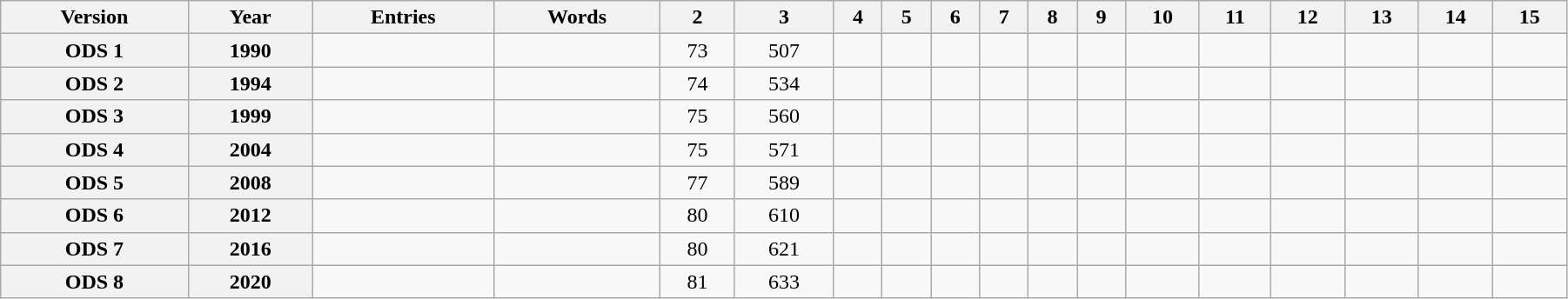<table class="wikitable centre" width="95%">
<tr>
<th scope=col>Version</th>
<th scope=col>Year</th>
<th scope=col>Entries</th>
<th>Words</th>
<th>2</th>
<th>3</th>
<th>4</th>
<th>5</th>
<th>6</th>
<th>7</th>
<th>8</th>
<th>9</th>
<th>10</th>
<th>11</th>
<th>12</th>
<th>13</th>
<th>14</th>
<th>15</th>
</tr>
<tr align="center">
<th><strong>ODS 1</strong></th>
<th>1990</th>
<td></td>
<td></td>
<td>73</td>
<td>507</td>
<td></td>
<td></td>
<td></td>
<td></td>
<td></td>
<td></td>
<td></td>
<td></td>
<td></td>
<td></td>
<td></td>
<td></td>
</tr>
<tr align="center">
<th><strong>ODS 2</strong></th>
<th>1994</th>
<td></td>
<td></td>
<td>74</td>
<td>534</td>
<td></td>
<td></td>
<td></td>
<td></td>
<td></td>
<td></td>
<td></td>
<td></td>
<td></td>
<td></td>
<td></td>
<td></td>
</tr>
<tr align="center">
<th><strong>ODS 3</strong></th>
<th>1999</th>
<td></td>
<td></td>
<td>75</td>
<td>560</td>
<td></td>
<td></td>
<td></td>
<td></td>
<td></td>
<td></td>
<td></td>
<td></td>
<td></td>
<td></td>
<td></td>
<td></td>
</tr>
<tr align="center">
<th><strong>ODS 4</strong></th>
<th>2004</th>
<td></td>
<td></td>
<td>75</td>
<td>571</td>
<td></td>
<td></td>
<td></td>
<td></td>
<td></td>
<td></td>
<td></td>
<td></td>
<td></td>
<td></td>
<td></td>
<td></td>
</tr>
<tr align="center">
<th><strong>ODS 5</strong></th>
<th>2008</th>
<td></td>
<td></td>
<td>77</td>
<td>589</td>
<td></td>
<td></td>
<td></td>
<td></td>
<td></td>
<td></td>
<td></td>
<td></td>
<td></td>
<td></td>
<td></td>
<td></td>
</tr>
<tr align="center">
<th><strong>ODS 6</strong></th>
<th>2012</th>
<td></td>
<td></td>
<td>80</td>
<td>610</td>
<td></td>
<td></td>
<td></td>
<td></td>
<td></td>
<td></td>
<td></td>
<td></td>
<td></td>
<td></td>
<td></td>
<td></td>
</tr>
<tr align="center">
<th><strong>ODS 7</strong></th>
<th>2016</th>
<td></td>
<td></td>
<td>80</td>
<td>621</td>
<td></td>
<td></td>
<td></td>
<td></td>
<td></td>
<td></td>
<td></td>
<td></td>
<td></td>
<td></td>
<td></td>
<td></td>
</tr>
<tr align="center">
<th><strong>ODS 8</strong></th>
<th>2020</th>
<td></td>
<td></td>
<td>81</td>
<td>633</td>
<td></td>
<td></td>
<td></td>
<td></td>
<td></td>
<td></td>
<td></td>
<td></td>
<td></td>
<td></td>
<td></td>
<td></td>
</tr>
</table>
